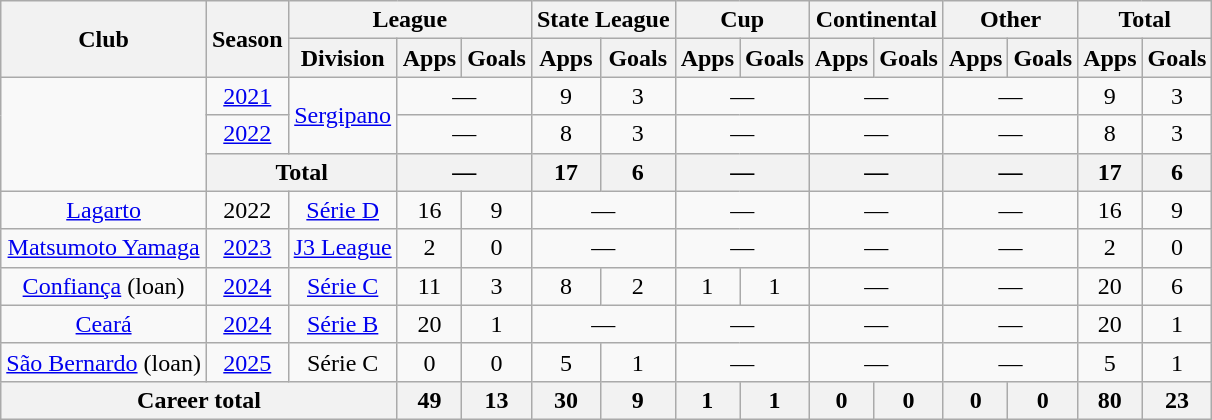<table class="wikitable" style="text-align: center;">
<tr>
<th rowspan="2">Club</th>
<th rowspan="2">Season</th>
<th colspan="3">League</th>
<th colspan="2">State League</th>
<th colspan="2">Cup</th>
<th colspan="2">Continental</th>
<th colspan="2">Other</th>
<th colspan="2">Total</th>
</tr>
<tr>
<th>Division</th>
<th>Apps</th>
<th>Goals</th>
<th>Apps</th>
<th>Goals</th>
<th>Apps</th>
<th>Goals</th>
<th>Apps</th>
<th>Goals</th>
<th>Apps</th>
<th>Goals</th>
<th>Apps</th>
<th>Goals</th>
</tr>
<tr>
<td rowspan="3" valign="center"></td>
<td><a href='#'>2021</a></td>
<td rowspan="2"><a href='#'>Sergipano</a></td>
<td colspan="2">—</td>
<td>9</td>
<td>3</td>
<td colspan="2">—</td>
<td colspan="2">—</td>
<td colspan="2">—</td>
<td>9</td>
<td>3</td>
</tr>
<tr>
<td><a href='#'>2022</a></td>
<td colspan="2">—</td>
<td>8</td>
<td>3</td>
<td colspan="2">—</td>
<td colspan="2">—</td>
<td colspan="2">—</td>
<td>8</td>
<td>3</td>
</tr>
<tr>
<th colspan="2">Total</th>
<th colspan="2">—</th>
<th>17</th>
<th>6</th>
<th colspan="2">—</th>
<th colspan="2">—</th>
<th colspan="2">—</th>
<th>17</th>
<th>6</th>
</tr>
<tr>
<td valign="center"><a href='#'>Lagarto</a></td>
<td>2022</td>
<td><a href='#'>Série D</a></td>
<td>16</td>
<td>9</td>
<td colspan="2">—</td>
<td colspan="2">—</td>
<td colspan="2">—</td>
<td colspan="2">—</td>
<td>16</td>
<td>9</td>
</tr>
<tr>
<td valign="center"><a href='#'>Matsumoto Yamaga</a></td>
<td><a href='#'>2023</a></td>
<td><a href='#'>J3 League</a></td>
<td>2</td>
<td>0</td>
<td colspan="2">—</td>
<td colspan="2">—</td>
<td colspan="2">—</td>
<td colspan="2">—</td>
<td>2</td>
<td>0</td>
</tr>
<tr>
<td valign="center"><a href='#'>Confiança</a> (loan)</td>
<td><a href='#'>2024</a></td>
<td><a href='#'>Série C</a></td>
<td>11</td>
<td>3</td>
<td>8</td>
<td>2</td>
<td>1</td>
<td>1</td>
<td colspan="2">—</td>
<td colspan="2">—</td>
<td>20</td>
<td>6</td>
</tr>
<tr>
<td valign="center"><a href='#'>Ceará</a></td>
<td><a href='#'>2024</a></td>
<td><a href='#'>Série B</a></td>
<td>20</td>
<td>1</td>
<td colspan="2">—</td>
<td colspan="2">—</td>
<td colspan="2">—</td>
<td colspan="2">—</td>
<td>20</td>
<td>1</td>
</tr>
<tr>
<td valign="center"><a href='#'>São Bernardo</a> (loan)</td>
<td><a href='#'>2025</a></td>
<td>Série C</td>
<td>0</td>
<td>0</td>
<td>5</td>
<td>1</td>
<td colspan="2">—</td>
<td colspan="2">—</td>
<td colspan="2">—</td>
<td>5</td>
<td>1</td>
</tr>
<tr>
<th colspan="3"><strong>Career total</strong></th>
<th>49</th>
<th>13</th>
<th>30</th>
<th>9</th>
<th>1</th>
<th>1</th>
<th>0</th>
<th>0</th>
<th>0</th>
<th>0</th>
<th>80</th>
<th>23</th>
</tr>
</table>
